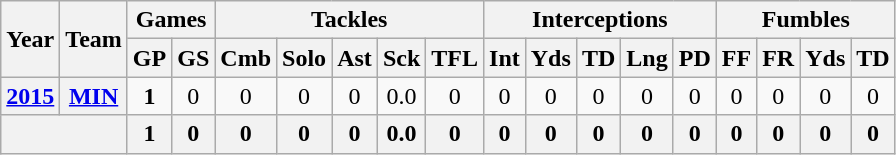<table class="wikitable" style="text-align:center">
<tr>
<th rowspan="2">Year</th>
<th rowspan="2">Team</th>
<th colspan="2">Games</th>
<th colspan="5">Tackles</th>
<th colspan="5">Interceptions</th>
<th colspan="4">Fumbles</th>
</tr>
<tr>
<th>GP</th>
<th>GS</th>
<th>Cmb</th>
<th>Solo</th>
<th>Ast</th>
<th>Sck</th>
<th>TFL</th>
<th>Int</th>
<th>Yds</th>
<th>TD</th>
<th>Lng</th>
<th>PD</th>
<th>FF</th>
<th>FR</th>
<th>Yds</th>
<th>TD</th>
</tr>
<tr>
<th><a href='#'>2015</a></th>
<th><a href='#'>MIN</a></th>
<td><strong>1</strong></td>
<td>0</td>
<td>0</td>
<td>0</td>
<td>0</td>
<td>0.0</td>
<td>0</td>
<td>0</td>
<td>0</td>
<td>0</td>
<td>0</td>
<td>0</td>
<td>0</td>
<td>0</td>
<td>0</td>
<td>0</td>
</tr>
<tr>
<th colspan="2"></th>
<th>1</th>
<th>0</th>
<th>0</th>
<th>0</th>
<th>0</th>
<th>0.0</th>
<th>0</th>
<th>0</th>
<th>0</th>
<th>0</th>
<th>0</th>
<th>0</th>
<th>0</th>
<th>0</th>
<th>0</th>
<th>0</th>
</tr>
</table>
